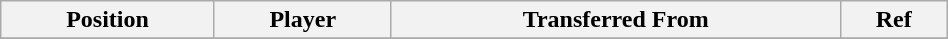<table class="wikitable sortable" style="width:50%; text-align:center; font-size:100%; text-align:left;">
<tr>
<th>Position</th>
<th>Player</th>
<th>Transferred From</th>
<th>Ref</th>
</tr>
<tr>
</tr>
</table>
